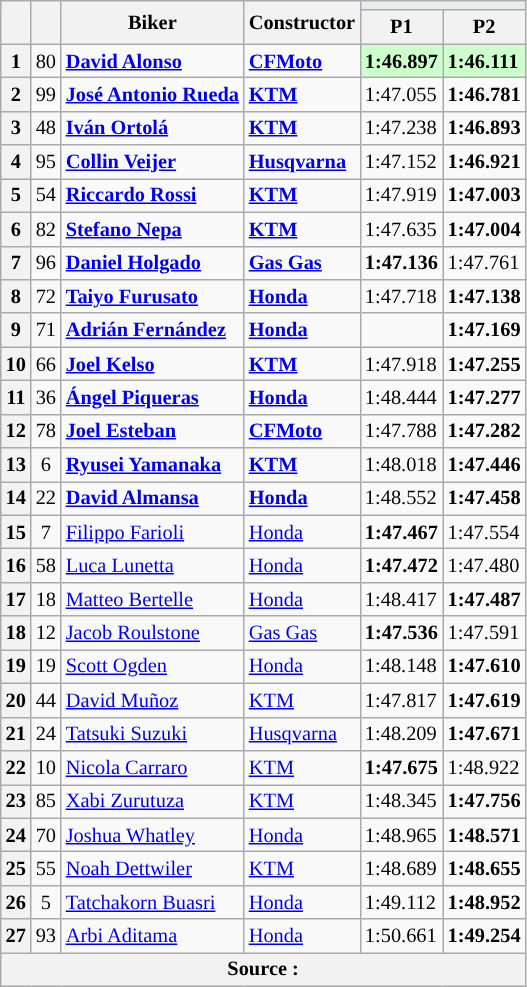<table class="wikitable sortable" style="font-size: 85%;">
<tr>
<th rowspan="2"></th>
<th rowspan="2"></th>
<th rowspan="2">Biker</th>
<th rowspan="2">Constructor</th>
<th colspan="3" style="background:#eaecf0; text-align:center;"></th>
</tr>
<tr>
<th scope="col">P1</th>
<th scope="col">P2</th>
</tr>
<tr>
<th scope="row">1</th>
<td align="center">80</td>
<td><strong> <a href='#'>David Alonso</a></strong></td>
<td><strong><a href='#'>CFMoto</a></strong></td>
<td style="background:#ccffcc;"><strong>1:46.897</strong></td>
<td style="background:#ccffcc;"><strong>1:46.111</strong></td>
</tr>
<tr>
<th scope="row">2</th>
<td align="center">99</td>
<td><strong> <a href='#'>José Antonio Rueda</a></strong></td>
<td><strong><a href='#'>KTM</a></strong></td>
<td>1:47.055</td>
<td><strong>1:46.781</strong></td>
</tr>
<tr>
<th scope="row">3</th>
<td align="center">48</td>
<td> <strong><a href='#'>Iván Ortolá</a></strong></td>
<td><strong><a href='#'>KTM</a></strong></td>
<td>1:47.238</td>
<td><strong>1:46.893</strong></td>
</tr>
<tr>
<th scope="row">4</th>
<td align="center">95</td>
<td><strong> <a href='#'>Collin Veijer</a></strong></td>
<td><strong><a href='#'>Husqvarna</a></strong></td>
<td>1:47.152</td>
<td><strong>1:46.921</strong></td>
</tr>
<tr>
<th scope="row">5</th>
<td align="center">54</td>
<td><strong> <a href='#'>Riccardo Rossi</a></strong></td>
<td><strong><a href='#'>KTM</a></strong></td>
<td>1:47.919</td>
<td><strong>1:47.003</strong></td>
</tr>
<tr>
<th scope="row">6</th>
<td align="center">82</td>
<td> <strong><a href='#'>Stefano Nepa</a></strong></td>
<td><strong><a href='#'>KTM</a></strong></td>
<td>1:47.635</td>
<td><strong>1:47.004</strong></td>
</tr>
<tr>
<th scope="row">7</th>
<td align="center">96</td>
<td><strong></strong> <strong><a href='#'>Daniel Holgado</a></strong></td>
<td><strong><a href='#'>Gas Gas</a></strong></td>
<td><strong>1:47.136</strong></td>
<td>1:47.761</td>
</tr>
<tr>
<th scope="row">8</th>
<td align="center">72</td>
<td><strong> <a href='#'>Taiyo Furusato</a></strong></td>
<td><strong><a href='#'>Honda</a></strong></td>
<td>1:47.718</td>
<td><strong>1:47.138</strong></td>
</tr>
<tr>
<th scope="row">9</th>
<td align="center">71</td>
<td><strong> <a href='#'>Adrián Fernández</a></strong></td>
<td><strong><a href='#'>Honda</a></strong></td>
<td></td>
<td><strong>1:47.169</strong></td>
</tr>
<tr>
<th scope="row">10</th>
<td align="center">66</td>
<td><strong> <a href='#'>Joel Kelso</a></strong></td>
<td><strong><a href='#'>KTM</a></strong></td>
<td>1:47.918</td>
<td><strong>1:47.255</strong></td>
</tr>
<tr>
<th scope="row">11</th>
<td align="center">36</td>
<td><strong> <a href='#'>Ángel Piqueras</a></strong></td>
<td><strong><a href='#'>Honda</a></strong></td>
<td>1:48.444</td>
<td><strong>1:47.277</strong></td>
</tr>
<tr>
<th scope="row">12</th>
<td align="center">78</td>
<td><strong> <a href='#'>Joel Esteban</a></strong></td>
<td><strong><a href='#'>CFMoto</a></strong></td>
<td>1:47.788</td>
<td><strong>1:47.282</strong></td>
</tr>
<tr>
<th scope="row">13</th>
<td align="center">6</td>
<td><strong> <a href='#'>Ryusei Yamanaka</a></strong></td>
<td><strong><a href='#'>KTM</a></strong></td>
<td>1:48.018</td>
<td><strong>1:47.446</strong></td>
</tr>
<tr>
<th scope="row">14</th>
<td align="center">22</td>
<td><strong></strong> <strong><a href='#'>David Almansa</a></strong></td>
<td><strong><a href='#'>Honda</a></strong></td>
<td>1:48.552</td>
<td><strong>1:47.458</strong></td>
</tr>
<tr>
<th scope="row">15</th>
<td align="center">7</td>
<td> <a href='#'>Filippo Farioli</a></td>
<td><a href='#'>Honda</a></td>
<td><strong>1:47.467</strong></td>
<td>1:47.554</td>
</tr>
<tr>
<th scope="row">16</th>
<td align="center">58</td>
<td> <a href='#'>Luca Lunetta</a></td>
<td><a href='#'>Honda</a></td>
<td><strong>1:47.472</strong></td>
<td>1:47.480</td>
</tr>
<tr>
<th scope="row">17</th>
<td align="center">18</td>
<td> <a href='#'>Matteo Bertelle</a></td>
<td><a href='#'>Honda</a></td>
<td>1:48.417</td>
<td><strong>1:47.487</strong></td>
</tr>
<tr>
<th scope="row">18</th>
<td align="center">12</td>
<td> <a href='#'>Jacob Roulstone</a></td>
<td><a href='#'>Gas Gas</a></td>
<td><strong>1:47.536</strong></td>
<td>1:47.591</td>
</tr>
<tr>
<th scope="row">19</th>
<td align="center">19</td>
<td> <a href='#'>Scott Ogden</a></td>
<td><a href='#'>Honda</a></td>
<td>1:48.148</td>
<td><strong>1:47.610</strong></td>
</tr>
<tr>
<th scope="row">20</th>
<td align="center">44</td>
<td> <a href='#'>David Muñoz</a></td>
<td><a href='#'>KTM</a></td>
<td>1:47.817</td>
<td><strong>1:47.619</strong></td>
</tr>
<tr>
<th scope="row">21</th>
<td align="center">24</td>
<td> <a href='#'>Tatsuki Suzuki</a></td>
<td><a href='#'>Husqvarna</a></td>
<td>1:48.209</td>
<td><strong>1:47.671</strong></td>
</tr>
<tr>
<th scope="row">22</th>
<td align="center">10</td>
<td> <a href='#'>Nicola Carraro</a></td>
<td><a href='#'>KTM</a></td>
<td><strong>1:47.675</strong></td>
<td>1:48.922</td>
</tr>
<tr>
<th scope="row">23</th>
<td align="center">85</td>
<td> <a href='#'>Xabi Zurutuza</a></td>
<td><a href='#'>KTM</a></td>
<td>1:48.345</td>
<td><strong>1:47.756</strong></td>
</tr>
<tr>
<th scope="row">24</th>
<td align="center">70</td>
<td> <a href='#'>Joshua Whatley</a></td>
<td><a href='#'>Honda</a></td>
<td>1:48.965</td>
<td><strong>1:48.571</strong></td>
</tr>
<tr>
<th scope="row">25</th>
<td align="center">55</td>
<td> <a href='#'>Noah Dettwiler</a></td>
<td><a href='#'>KTM</a></td>
<td>1:48.689</td>
<td><strong>1:48.655</strong></td>
</tr>
<tr>
<th scope="row">26</th>
<td align="center">5</td>
<td> <a href='#'>Tatchakorn Buasri</a></td>
<td><a href='#'>Honda</a></td>
<td>1:49.112</td>
<td><strong>1:48.952</strong></td>
</tr>
<tr>
<th scope="row">27</th>
<td align="center">93</td>
<td> <a href='#'>Arbi Aditama</a></td>
<td><a href='#'>Honda</a></td>
<td>1:50.661</td>
<td><strong>1:49.254</strong></td>
</tr>
<tr>
<th colspan="7">Source : </th>
</tr>
</table>
